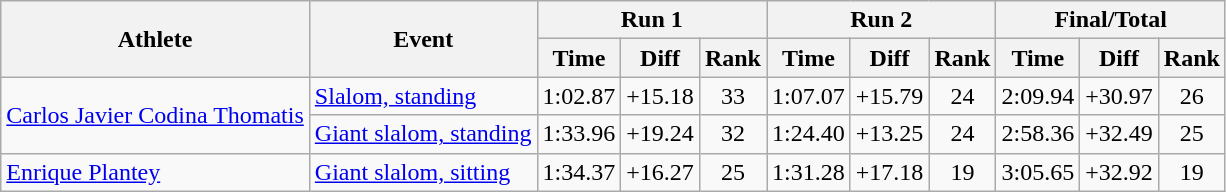<table class="wikitable" style="font-size:100%">
<tr>
<th rowspan="2">Athlete</th>
<th rowspan="2">Event</th>
<th colspan="3">Run 1</th>
<th colspan="3">Run 2</th>
<th colspan="3">Final/Total</th>
</tr>
<tr>
<th>Time</th>
<th>Diff</th>
<th>Rank</th>
<th>Time</th>
<th>Diff</th>
<th>Rank</th>
<th>Time</th>
<th>Diff</th>
<th>Rank</th>
</tr>
<tr>
<td rowspan=2><a href='#'>Carlos Javier Codina Thomatis</a></td>
<td><a href='#'>Slalom, standing</a></td>
<td align="center">1:02.87</td>
<td align="center">+15.18</td>
<td align="center">33</td>
<td align="center">1:07.07</td>
<td align="center">+15.79</td>
<td align="center">24</td>
<td align="center">2:09.94</td>
<td align="center">+30.97</td>
<td align="center">26</td>
</tr>
<tr>
<td><a href='#'>Giant slalom, standing</a></td>
<td align="center">1:33.96</td>
<td align="center">+19.24</td>
<td align="center">32</td>
<td align="center">1:24.40</td>
<td align="center">+13.25</td>
<td align="center">24</td>
<td align="center">2:58.36</td>
<td align="center">+32.49</td>
<td align="center">25</td>
</tr>
<tr>
<td><a href='#'>Enrique Plantey</a></td>
<td><a href='#'>Giant slalom, sitting</a></td>
<td align="center">1:34.37</td>
<td align="center">+16.27</td>
<td align="center">25</td>
<td align="center">1:31.28</td>
<td align="center">+17.18</td>
<td align="center">19</td>
<td align="center">3:05.65</td>
<td align="center">+32.92</td>
<td align="center">19</td>
</tr>
</table>
